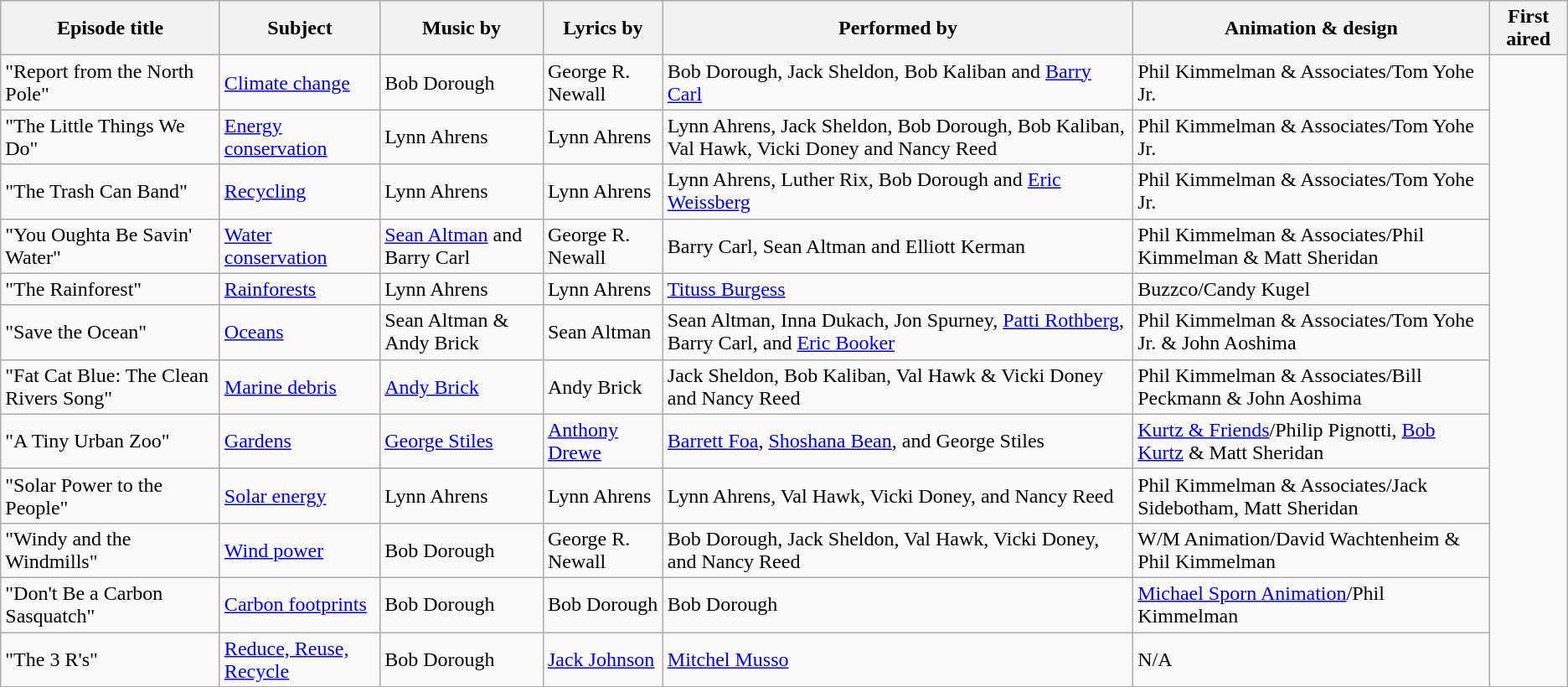<table class="wikitable">
<tr>
<th>Episode title</th>
<th>Subject</th>
<th>Music by</th>
<th>Lyrics by</th>
<th>Performed by</th>
<th>Animation & design</th>
<th>First aired</th>
</tr>
<tr>
<td>"Report from the North Pole"</td>
<td><a href='#'>Climate change</a></td>
<td>Bob Dorough</td>
<td>George R. Newall</td>
<td>Bob Dorough, Jack Sheldon, Bob Kaliban and <a href='#'>Barry Carl</a></td>
<td>Phil Kimmelman & Associates/Tom Yohe Jr.</td>
<td rowspan=12></td>
</tr>
<tr>
<td>"The Little Things We Do"</td>
<td><a href='#'>Energy conservation</a></td>
<td>Lynn Ahrens</td>
<td>Lynn Ahrens</td>
<td>Lynn Ahrens, Jack Sheldon, Bob Dorough, Bob Kaliban, Val Hawk, Vicki Doney and Nancy Reed</td>
<td>Phil Kimmelman & Associates/Tom Yohe Jr.</td>
</tr>
<tr>
<td>"The Trash Can Band"</td>
<td><a href='#'>Recycling</a></td>
<td>Lynn Ahrens</td>
<td>Lynn Ahrens</td>
<td>Lynn Ahrens, Luther Rix, Bob Dorough and <a href='#'>Eric Weissberg</a></td>
<td>Phil Kimmelman & Associates/Tom Yohe Jr.</td>
</tr>
<tr>
<td>"You Oughta Be Savin' Water"</td>
<td><a href='#'>Water conservation</a></td>
<td><a href='#'>Sean Altman</a> and Barry Carl</td>
<td>George R. Newall</td>
<td>Barry Carl, Sean Altman and Elliott Kerman</td>
<td>Phil Kimmelman & Associates/Phil Kimmelman & Matt Sheridan</td>
</tr>
<tr>
<td>"The Rainforest"</td>
<td><a href='#'>Rainforests</a></td>
<td>Lynn Ahrens</td>
<td>Lynn Ahrens</td>
<td><a href='#'>Tituss Burgess</a></td>
<td>Buzzco/Candy Kugel</td>
</tr>
<tr>
<td>"Save the Ocean"</td>
<td><a href='#'>Oceans</a></td>
<td>Sean Altman & Andy Brick</td>
<td>Sean Altman</td>
<td>Sean Altman, Inna Dukach, Jon Spurney, <a href='#'>Patti Rothberg</a>, Barry Carl, and <a href='#'>Eric Booker</a></td>
<td>Phil Kimmelman & Associates/Tom Yohe Jr. & John Aoshima</td>
</tr>
<tr>
<td>"Fat Cat Blue: The Clean Rivers Song"</td>
<td><a href='#'>Marine debris</a></td>
<td><a href='#'>Andy Brick</a></td>
<td>Andy Brick</td>
<td>Jack Sheldon, Bob Kaliban, Val Hawk & Vicki Doney and Nancy Reed</td>
<td>Phil Kimmelman & Associates/Bill Peckmann & John Aoshima</td>
</tr>
<tr>
<td>"A Tiny Urban Zoo"</td>
<td><a href='#'>Gardens</a></td>
<td><a href='#'>George Stiles</a></td>
<td><a href='#'>Anthony Drewe</a></td>
<td><a href='#'>Barrett Foa</a>, <a href='#'>Shoshana Bean</a>, and George Stiles</td>
<td><a href='#'>Kurtz & Friends</a>/Philip Pignotti, <a href='#'>Bob Kurtz</a> & Matt Sheridan</td>
</tr>
<tr>
<td>"Solar Power to the People"</td>
<td><a href='#'>Solar energy</a></td>
<td>Lynn Ahrens</td>
<td>Lynn Ahrens</td>
<td>Lynn Ahrens, Val Hawk, Vicki Doney, and Nancy Reed</td>
<td>Phil Kimmelman & Associates/Jack Sidebotham, Matt Sheridan</td>
</tr>
<tr>
<td>"Windy and the Windmills"</td>
<td><a href='#'>Wind power</a></td>
<td>Bob Dorough</td>
<td>George R. Newall</td>
<td>Bob Dorough, Jack Sheldon, Val Hawk, Vicki Doney, and Nancy Reed</td>
<td>W/M Animation/David Wachtenheim & Phil Kimmelman</td>
</tr>
<tr>
<td>"Don't Be a Carbon Sasquatch"</td>
<td><a href='#'>Carbon footprints</a></td>
<td>Bob Dorough</td>
<td>Bob Dorough</td>
<td>Bob Dorough</td>
<td><a href='#'>Michael Sporn Animation</a>/Phil Kimmelman</td>
</tr>
<tr>
<td>"The 3 R's"</td>
<td><a href='#'>Reduce, Reuse, Recycle</a></td>
<td>Bob Dorough</td>
<td><a href='#'>Jack Johnson</a></td>
<td><a href='#'>Mitchel Musso</a></td>
<td>N/A</td>
</tr>
</table>
